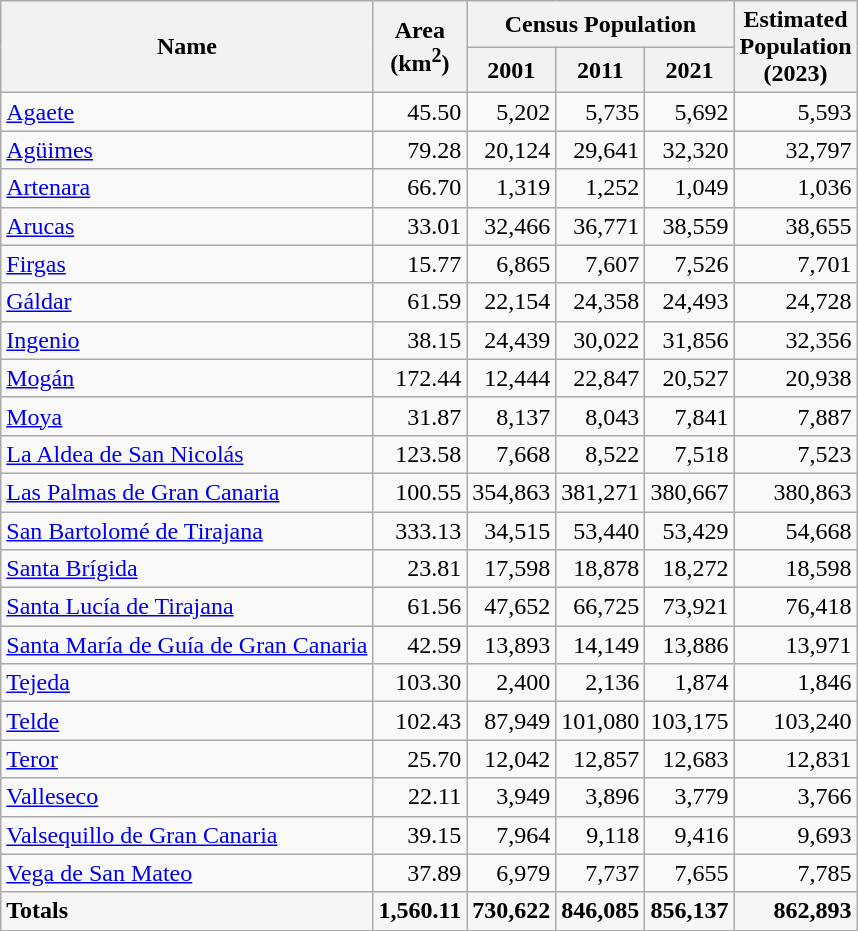<table class="wikitable sortable">
<tr>
<th rowspan="2">Name</th>
<th rowspan="2">Area<br>(km<sup>2</sup>)</th>
<th colspan="3">Census Population</th>
<th rowspan="2">Estimated<br>Population<br>(2023)</th>
</tr>
<tr>
<th>2001</th>
<th>2011</th>
<th>2021</th>
</tr>
<tr>
<td><a href='#'>Agaete</a></td>
<td align="right">45.50</td>
<td align="right">5,202</td>
<td align="right">5,735</td>
<td align="right">5,692</td>
<td align="right">5,593</td>
</tr>
<tr>
<td><a href='#'>Agüimes</a></td>
<td align="right">79.28</td>
<td align="right">20,124</td>
<td align="right">29,641</td>
<td align="right">32,320</td>
<td align="right">32,797</td>
</tr>
<tr>
<td><a href='#'>Artenara</a></td>
<td align="right">66.70</td>
<td align="right">1,319</td>
<td align="right">1,252</td>
<td align="right">1,049</td>
<td align="right">1,036</td>
</tr>
<tr>
<td><a href='#'>Arucas</a></td>
<td align="right">33.01</td>
<td align="right">32,466</td>
<td align="right">36,771</td>
<td align="right">38,559</td>
<td align="right">38,655</td>
</tr>
<tr>
<td><a href='#'>Firgas</a></td>
<td align="right">15.77</td>
<td align="right">6,865</td>
<td align="right">7,607</td>
<td align="right">7,526</td>
<td align="right">7,701</td>
</tr>
<tr>
<td><a href='#'>Gáldar</a></td>
<td align="right">61.59</td>
<td align="right">22,154</td>
<td align="right">24,358</td>
<td align="right">24,493</td>
<td align="right">24,728</td>
</tr>
<tr>
<td><a href='#'>Ingenio</a></td>
<td align="right">38.15</td>
<td align="right">24,439</td>
<td align="right">30,022</td>
<td align="right">31,856</td>
<td align="right">32,356</td>
</tr>
<tr>
<td><a href='#'>Mogán</a></td>
<td align="right">172.44</td>
<td align="right">12,444</td>
<td align="right">22,847</td>
<td align="right">20,527</td>
<td align="right">20,938</td>
</tr>
<tr>
<td><a href='#'>Moya</a></td>
<td align="right">31.87</td>
<td align="right">8,137</td>
<td align="right">8,043</td>
<td align="right">7,841</td>
<td align="right">7,887</td>
</tr>
<tr>
<td><a href='#'>La Aldea de San Nicolás</a></td>
<td align="right">123.58</td>
<td align="right">7,668</td>
<td align="right">8,522</td>
<td align="right">7,518</td>
<td align="right">7,523</td>
</tr>
<tr>
<td><a href='#'>Las Palmas de Gran Canaria</a></td>
<td align="right">100.55</td>
<td align="right">354,863</td>
<td align="right">381,271</td>
<td align="right">380,667</td>
<td align="right">380,863</td>
</tr>
<tr>
<td><a href='#'>San Bartolomé de Tirajana</a></td>
<td align="right">333.13</td>
<td align="right">34,515</td>
<td align="right">53,440</td>
<td align="right">53,429</td>
<td align="right">54,668</td>
</tr>
<tr>
<td><a href='#'>Santa Brígida</a></td>
<td align="right">23.81</td>
<td align="right">17,598</td>
<td align="right">18,878</td>
<td align="right">18,272</td>
<td align="right">18,598</td>
</tr>
<tr>
<td><a href='#'>Santa Lucía de Tirajana</a></td>
<td align="right">61.56</td>
<td align="right">47,652</td>
<td align="right">66,725</td>
<td align="right">73,921</td>
<td align="right">76,418</td>
</tr>
<tr>
<td><a href='#'>Santa María de Guía de Gran Canaria</a></td>
<td align="right">42.59</td>
<td align="right">13,893</td>
<td align="right">14,149</td>
<td align="right">13,886</td>
<td align="right">13,971</td>
</tr>
<tr>
<td><a href='#'>Tejeda</a></td>
<td align="right">103.30</td>
<td align="right">2,400</td>
<td align="right">2,136</td>
<td align="right">1,874</td>
<td align="right">1,846</td>
</tr>
<tr>
<td><a href='#'>Telde</a></td>
<td align="right">102.43</td>
<td align="right">87,949</td>
<td align="right">101,080</td>
<td align="right">103,175</td>
<td align="right">103,240</td>
</tr>
<tr>
<td><a href='#'>Teror</a></td>
<td align="right">25.70</td>
<td align="right">12,042</td>
<td align="right">12,857</td>
<td align="right">12,683</td>
<td align="right">12,831</td>
</tr>
<tr>
<td><a href='#'>Valleseco</a></td>
<td align="right">22.11</td>
<td align="right">3,949</td>
<td align="right">3,896</td>
<td align="right">3,779</td>
<td align="right">3,766</td>
</tr>
<tr>
<td><a href='#'>Valsequillo de Gran Canaria</a></td>
<td align="right">39.15</td>
<td align="right">7,964</td>
<td align="right">9,118</td>
<td align="right">9,416</td>
<td align="right">9,693</td>
</tr>
<tr>
<td><a href='#'>Vega de San Mateo</a></td>
<td align="right">37.89</td>
<td align="right">6,979</td>
<td align="right">7,737</td>
<td align="right">7,655</td>
<td align="right">7,785</td>
</tr>
<tr style="background-color:#F6F6F6; font-weight:bold;">
<td>Totals</td>
<td align="right">1,560.11</td>
<td align="right">730,622</td>
<td align="right">846,085</td>
<td align="right">856,137</td>
<td align="right">862,893</td>
</tr>
</table>
